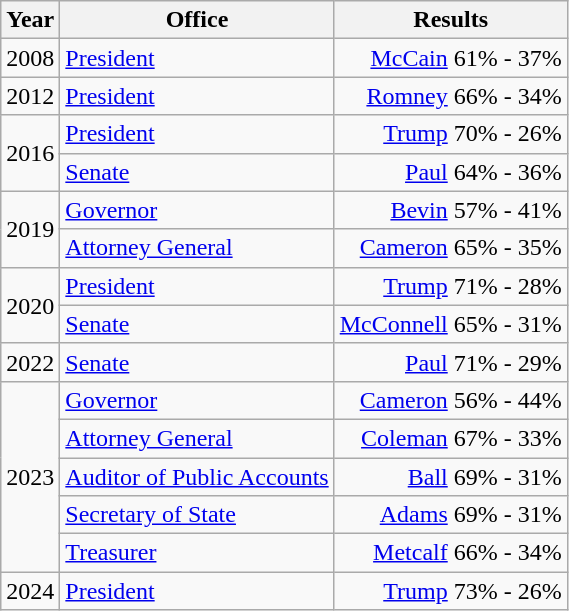<table class=wikitable>
<tr>
<th>Year</th>
<th>Office</th>
<th>Results</th>
</tr>
<tr>
<td>2008</td>
<td><a href='#'>President</a></td>
<td align="right" ><a href='#'>McCain</a> 61% - 37%</td>
</tr>
<tr>
<td>2012</td>
<td><a href='#'>President</a></td>
<td align="right" ><a href='#'>Romney</a> 66% - 34%</td>
</tr>
<tr>
<td rowspan=2>2016</td>
<td><a href='#'>President</a></td>
<td align="right" ><a href='#'>Trump</a> 70% - 26%</td>
</tr>
<tr>
<td><a href='#'>Senate</a></td>
<td align="right" ><a href='#'>Paul</a> 64% - 36%</td>
</tr>
<tr>
<td rowspan=2>2019</td>
<td><a href='#'>Governor</a></td>
<td align="right" ><a href='#'>Bevin</a> 57% - 41%</td>
</tr>
<tr>
<td><a href='#'>Attorney General</a></td>
<td align="right" ><a href='#'>Cameron</a> 65% - 35%</td>
</tr>
<tr>
<td rowspan=2>2020</td>
<td><a href='#'>President</a></td>
<td align="right" ><a href='#'>Trump</a> 71% - 28%</td>
</tr>
<tr>
<td><a href='#'>Senate</a></td>
<td align="right" ><a href='#'>McConnell</a> 65% - 31%</td>
</tr>
<tr>
<td>2022</td>
<td><a href='#'>Senate</a></td>
<td align="right" ><a href='#'>Paul</a> 71% - 29%</td>
</tr>
<tr>
<td rowspan=5>2023</td>
<td><a href='#'>Governor</a></td>
<td align="right" ><a href='#'>Cameron</a> 56% - 44%</td>
</tr>
<tr>
<td><a href='#'>Attorney General</a></td>
<td align="right" ><a href='#'>Coleman</a> 67% - 33%</td>
</tr>
<tr>
<td><a href='#'>Auditor of Public Accounts</a></td>
<td align="right" ><a href='#'>Ball</a> 69% - 31%</td>
</tr>
<tr>
<td><a href='#'>Secretary of State</a></td>
<td align="right" ><a href='#'>Adams</a> 69% - 31%</td>
</tr>
<tr>
<td><a href='#'>Treasurer</a></td>
<td align="right" ><a href='#'>Metcalf</a> 66% - 34%</td>
</tr>
<tr>
<td>2024</td>
<td><a href='#'>President</a></td>
<td align="right" ><a href='#'>Trump</a> 73% - 26%</td>
</tr>
</table>
